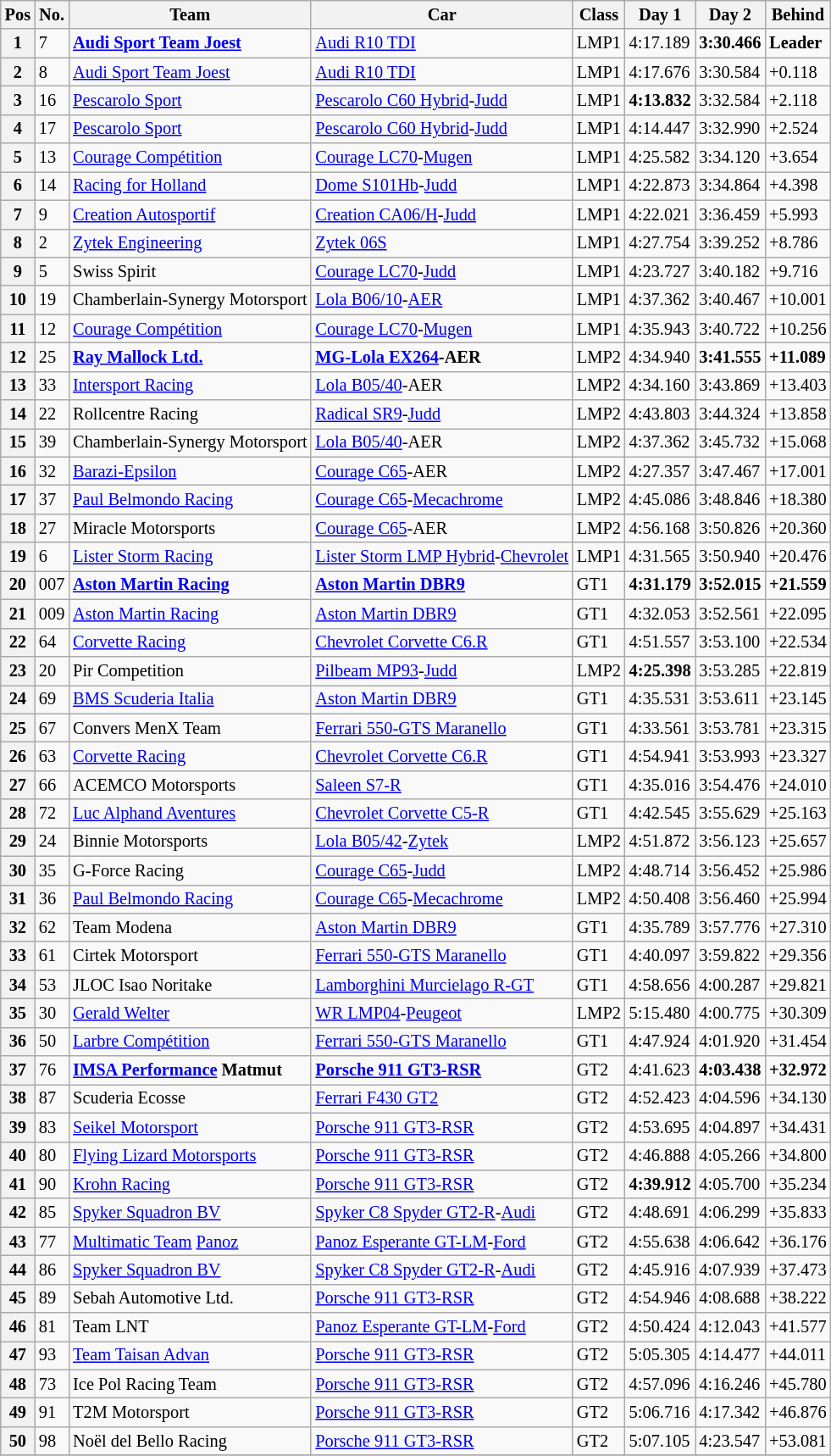<table class="wikitable" style="font-size: 85%;">
<tr>
<th>Pos</th>
<th>No.</th>
<th>Team</th>
<th>Car</th>
<th>Class</th>
<th>Day 1</th>
<th>Day 2</th>
<th>Behind</th>
</tr>
<tr>
<th>1</th>
<td>7</td>
<td> <strong><a href='#'>Audi Sport Team Joest</a></strong></td>
<td><a href='#'>Audi R10 TDI</a></td>
<td>LMP1</td>
<td>4:17.189</td>
<td><strong>3:30.466</strong></td>
<td><strong>Leader</strong></td>
</tr>
<tr>
<th>2</th>
<td>8</td>
<td> <a href='#'>Audi Sport Team Joest</a></td>
<td><a href='#'>Audi R10 TDI</a></td>
<td>LMP1</td>
<td>4:17.676</td>
<td>3:30.584</td>
<td>+0.118</td>
</tr>
<tr>
<th>3</th>
<td>16</td>
<td> <a href='#'>Pescarolo Sport</a></td>
<td><a href='#'>Pescarolo C60 Hybrid</a>-<a href='#'>Judd</a></td>
<td>LMP1</td>
<td><strong>4:13.832</strong></td>
<td>3:32.584</td>
<td>+2.118</td>
</tr>
<tr>
<th>4</th>
<td>17</td>
<td> <a href='#'>Pescarolo Sport</a></td>
<td><a href='#'>Pescarolo C60 Hybrid</a>-<a href='#'>Judd</a></td>
<td>LMP1</td>
<td>4:14.447</td>
<td>3:32.990</td>
<td>+2.524</td>
</tr>
<tr>
<th>5</th>
<td>13</td>
<td> <a href='#'>Courage Compétition</a></td>
<td><a href='#'>Courage LC70</a>-<a href='#'>Mugen</a></td>
<td>LMP1</td>
<td>4:25.582</td>
<td>3:34.120</td>
<td>+3.654</td>
</tr>
<tr>
<th>6</th>
<td>14</td>
<td> <a href='#'>Racing for Holland</a></td>
<td><a href='#'>Dome S101Hb</a>-<a href='#'>Judd</a></td>
<td>LMP1</td>
<td>4:22.873</td>
<td>3:34.864</td>
<td>+4.398</td>
</tr>
<tr>
<th>7</th>
<td>9</td>
<td> <a href='#'>Creation Autosportif</a></td>
<td><a href='#'>Creation CA06/H</a>-<a href='#'>Judd</a></td>
<td>LMP1</td>
<td>4:22.021</td>
<td>3:36.459</td>
<td>+5.993</td>
</tr>
<tr>
<th>8</th>
<td>2</td>
<td> <a href='#'>Zytek Engineering</a></td>
<td><a href='#'>Zytek 06S</a></td>
<td>LMP1</td>
<td>4:27.754</td>
<td>3:39.252</td>
<td>+8.786</td>
</tr>
<tr>
<th>9</th>
<td>5</td>
<td> Swiss Spirit</td>
<td><a href='#'>Courage LC70</a>-<a href='#'>Judd</a></td>
<td>LMP1</td>
<td>4:23.727</td>
<td>3:40.182</td>
<td>+9.716</td>
</tr>
<tr>
<th>10</th>
<td>19</td>
<td> Chamberlain-Synergy Motorsport</td>
<td><a href='#'>Lola B06/10</a>-<a href='#'>AER</a></td>
<td>LMP1</td>
<td>4:37.362</td>
<td>3:40.467</td>
<td>+10.001</td>
</tr>
<tr>
<th>11</th>
<td>12</td>
<td> <a href='#'>Courage Compétition</a></td>
<td><a href='#'>Courage LC70</a>-<a href='#'>Mugen</a></td>
<td>LMP1</td>
<td>4:35.943</td>
<td>3:40.722</td>
<td>+10.256</td>
</tr>
<tr>
<th>12</th>
<td>25</td>
<td> <strong><a href='#'>Ray Mallock Ltd.</a></strong></td>
<td><strong><a href='#'>MG-Lola EX264</a>-AER</strong></td>
<td>LMP2</td>
<td>4:34.940</td>
<td><strong>3:41.555</strong></td>
<td><strong>+11.089</strong></td>
</tr>
<tr>
<th>13</th>
<td>33</td>
<td> <a href='#'>Intersport Racing</a></td>
<td><a href='#'>Lola B05/40</a>-AER</td>
<td>LMP2</td>
<td>4:34.160</td>
<td>3:43.869</td>
<td>+13.403</td>
</tr>
<tr>
<th>14</th>
<td>22</td>
<td> Rollcentre Racing</td>
<td><a href='#'>Radical SR9</a>-<a href='#'>Judd</a></td>
<td>LMP2</td>
<td>4:43.803</td>
<td>3:44.324</td>
<td>+13.858</td>
</tr>
<tr>
<th>15</th>
<td>39</td>
<td> Chamberlain-Synergy Motorsport</td>
<td><a href='#'>Lola B05/40</a>-AER</td>
<td>LMP2</td>
<td>4:37.362</td>
<td>3:45.732</td>
<td>+15.068</td>
</tr>
<tr>
<th>16</th>
<td>32</td>
<td> <a href='#'>Barazi-Epsilon</a></td>
<td><a href='#'>Courage C65</a>-AER</td>
<td>LMP2</td>
<td>4:27.357</td>
<td>3:47.467</td>
<td>+17.001</td>
</tr>
<tr>
<th>17</th>
<td>37</td>
<td> <a href='#'>Paul Belmondo Racing</a></td>
<td><a href='#'>Courage C65</a>-<a href='#'>Mecachrome</a></td>
<td>LMP2</td>
<td>4:45.086</td>
<td>3:48.846</td>
<td>+18.380</td>
</tr>
<tr>
<th>18</th>
<td>27</td>
<td> Miracle Motorsports</td>
<td><a href='#'>Courage C65</a>-AER</td>
<td>LMP2</td>
<td>4:56.168</td>
<td>3:50.826</td>
<td>+20.360</td>
</tr>
<tr>
<th>19</th>
<td>6</td>
<td> <a href='#'>Lister Storm Racing</a></td>
<td><a href='#'>Lister Storm LMP Hybrid</a>-<a href='#'>Chevrolet</a></td>
<td>LMP1</td>
<td>4:31.565</td>
<td>3:50.940</td>
<td>+20.476</td>
</tr>
<tr>
<th>20</th>
<td>007</td>
<td> <strong><a href='#'>Aston Martin Racing</a></strong></td>
<td><strong><a href='#'>Aston Martin DBR9</a></strong></td>
<td>GT1</td>
<td><strong>4:31.179</strong></td>
<td><strong>3:52.015</strong></td>
<td><strong>+21.559</strong></td>
</tr>
<tr>
<th>21</th>
<td>009</td>
<td> <a href='#'>Aston Martin Racing</a></td>
<td><a href='#'>Aston Martin DBR9</a></td>
<td>GT1</td>
<td>4:32.053</td>
<td>3:52.561</td>
<td>+22.095</td>
</tr>
<tr>
<th>22</th>
<td>64</td>
<td> <a href='#'>Corvette Racing</a></td>
<td><a href='#'>Chevrolet Corvette C6.R</a></td>
<td>GT1</td>
<td>4:51.557</td>
<td>3:53.100</td>
<td>+22.534</td>
</tr>
<tr>
<th>23</th>
<td>20</td>
<td> Pir Competition</td>
<td><a href='#'>Pilbeam MP93</a>-<a href='#'>Judd</a></td>
<td>LMP2</td>
<td><strong>4:25.398</strong></td>
<td>3:53.285</td>
<td>+22.819</td>
</tr>
<tr>
<th>24</th>
<td>69</td>
<td> <a href='#'>BMS Scuderia Italia</a></td>
<td><a href='#'>Aston Martin DBR9</a></td>
<td>GT1</td>
<td>4:35.531</td>
<td>3:53.611</td>
<td>+23.145</td>
</tr>
<tr>
<th>25</th>
<td>67</td>
<td> Convers MenX Team</td>
<td><a href='#'>Ferrari 550-GTS Maranello</a></td>
<td>GT1</td>
<td>4:33.561</td>
<td>3:53.781</td>
<td>+23.315</td>
</tr>
<tr>
<th>26</th>
<td>63</td>
<td> <a href='#'>Corvette Racing</a></td>
<td><a href='#'>Chevrolet Corvette C6.R</a></td>
<td>GT1</td>
<td>4:54.941</td>
<td>3:53.993</td>
<td>+23.327</td>
</tr>
<tr>
<th>27</th>
<td>66</td>
<td> ACEMCO Motorsports</td>
<td><a href='#'>Saleen S7-R</a></td>
<td>GT1</td>
<td>4:35.016</td>
<td>3:54.476</td>
<td>+24.010</td>
</tr>
<tr>
<th>28</th>
<td>72</td>
<td> <a href='#'>Luc Alphand Aventures</a></td>
<td><a href='#'>Chevrolet Corvette C5-R</a></td>
<td>GT1</td>
<td>4:42.545</td>
<td>3:55.629</td>
<td>+25.163</td>
</tr>
<tr>
<th>29</th>
<td>24</td>
<td> Binnie Motorsports</td>
<td><a href='#'>Lola B05/42</a>-<a href='#'>Zytek</a></td>
<td>LMP2</td>
<td>4:51.872</td>
<td>3:56.123</td>
<td>+25.657</td>
</tr>
<tr>
<th>30</th>
<td>35</td>
<td> G-Force Racing</td>
<td><a href='#'>Courage C65</a>-<a href='#'>Judd</a></td>
<td>LMP2</td>
<td>4:48.714</td>
<td>3:56.452</td>
<td>+25.986</td>
</tr>
<tr>
<th>31</th>
<td>36</td>
<td> <a href='#'>Paul Belmondo Racing</a></td>
<td><a href='#'>Courage C65</a>-<a href='#'>Mecachrome</a></td>
<td>LMP2</td>
<td>4:50.408</td>
<td>3:56.460</td>
<td>+25.994</td>
</tr>
<tr>
<th>32</th>
<td>62</td>
<td> Team Modena</td>
<td><a href='#'>Aston Martin DBR9</a></td>
<td>GT1</td>
<td>4:35.789</td>
<td>3:57.776</td>
<td>+27.310</td>
</tr>
<tr>
<th>33</th>
<td>61</td>
<td> Cirtek Motorsport</td>
<td><a href='#'>Ferrari 550-GTS Maranello</a></td>
<td>GT1</td>
<td>4:40.097</td>
<td>3:59.822</td>
<td>+29.356</td>
</tr>
<tr>
<th>34</th>
<td>53</td>
<td> JLOC Isao Noritake</td>
<td><a href='#'>Lamborghini Murcielago R-GT</a></td>
<td>GT1</td>
<td>4:58.656</td>
<td>4:00.287</td>
<td>+29.821</td>
</tr>
<tr>
<th>35</th>
<td>30</td>
<td> <a href='#'>Gerald Welter</a></td>
<td><a href='#'>WR LMP04</a>-<a href='#'>Peugeot</a></td>
<td>LMP2</td>
<td>5:15.480</td>
<td>4:00.775</td>
<td>+30.309</td>
</tr>
<tr>
<th>36</th>
<td>50</td>
<td> <a href='#'>Larbre Compétition</a></td>
<td><a href='#'>Ferrari 550-GTS Maranello</a></td>
<td>GT1</td>
<td>4:47.924</td>
<td>4:01.920</td>
<td>+31.454</td>
</tr>
<tr>
<th>37</th>
<td>76</td>
<td> <strong><a href='#'>IMSA Performance</a> Matmut</strong></td>
<td><strong><a href='#'>Porsche 911 GT3-RSR</a></strong></td>
<td>GT2</td>
<td>4:41.623</td>
<td><strong>4:03.438</strong></td>
<td><strong>+32.972</strong></td>
</tr>
<tr>
<th>38</th>
<td>87</td>
<td> Scuderia Ecosse</td>
<td><a href='#'>Ferrari F430 GT2</a></td>
<td>GT2</td>
<td>4:52.423</td>
<td>4:04.596</td>
<td>+34.130</td>
</tr>
<tr>
<th>39</th>
<td>83</td>
<td> <a href='#'>Seikel Motorsport</a></td>
<td><a href='#'>Porsche 911 GT3-RSR</a></td>
<td>GT2</td>
<td>4:53.695</td>
<td>4:04.897</td>
<td>+34.431</td>
</tr>
<tr>
<th>40</th>
<td>80</td>
<td> <a href='#'>Flying Lizard Motorsports</a></td>
<td><a href='#'>Porsche 911 GT3-RSR</a></td>
<td>GT2</td>
<td>4:46.888</td>
<td>4:05.266</td>
<td>+34.800</td>
</tr>
<tr>
<th>41</th>
<td>90</td>
<td> <a href='#'>Krohn Racing</a></td>
<td><a href='#'>Porsche 911 GT3-RSR</a></td>
<td>GT2</td>
<td><strong>4:39.912</strong></td>
<td>4:05.700</td>
<td>+35.234</td>
</tr>
<tr>
<th>42</th>
<td>85</td>
<td> <a href='#'>Spyker Squadron BV</a></td>
<td><a href='#'>Spyker C8 Spyder GT2-R</a>-<a href='#'>Audi</a></td>
<td>GT2</td>
<td>4:48.691</td>
<td>4:06.299</td>
<td>+35.833</td>
</tr>
<tr>
<th>43</th>
<td>77</td>
<td> <a href='#'>Multimatic Team</a> <a href='#'>Panoz</a></td>
<td><a href='#'>Panoz Esperante GT-LM</a>-<a href='#'>Ford</a></td>
<td>GT2</td>
<td>4:55.638</td>
<td>4:06.642</td>
<td>+36.176</td>
</tr>
<tr>
<th>44</th>
<td>86</td>
<td> <a href='#'>Spyker Squadron BV</a></td>
<td><a href='#'>Spyker C8 Spyder GT2-R</a>-<a href='#'>Audi</a></td>
<td>GT2</td>
<td>4:45.916</td>
<td>4:07.939</td>
<td>+37.473</td>
</tr>
<tr>
<th>45</th>
<td>89</td>
<td> Sebah Automotive Ltd.</td>
<td><a href='#'>Porsche 911 GT3-RSR</a></td>
<td>GT2</td>
<td>4:54.946</td>
<td>4:08.688</td>
<td>+38.222</td>
</tr>
<tr>
<th>46</th>
<td>81</td>
<td> Team LNT</td>
<td><a href='#'>Panoz Esperante GT-LM</a>-<a href='#'>Ford</a></td>
<td>GT2</td>
<td>4:50.424</td>
<td>4:12.043</td>
<td>+41.577</td>
</tr>
<tr>
<th>47</th>
<td>93</td>
<td> <a href='#'>Team Taisan Advan</a></td>
<td><a href='#'>Porsche 911 GT3-RSR</a></td>
<td>GT2</td>
<td>5:05.305</td>
<td>4:14.477</td>
<td>+44.011</td>
</tr>
<tr>
<th>48</th>
<td>73</td>
<td> Ice Pol Racing Team</td>
<td><a href='#'>Porsche 911 GT3-RSR</a></td>
<td>GT2</td>
<td>4:57.096</td>
<td>4:16.246</td>
<td>+45.780</td>
</tr>
<tr>
<th>49</th>
<td>91</td>
<td> T2M Motorsport</td>
<td><a href='#'>Porsche 911 GT3-RSR</a></td>
<td>GT2</td>
<td>5:06.716</td>
<td>4:17.342</td>
<td>+46.876</td>
</tr>
<tr>
<th>50</th>
<td>98</td>
<td> Noël del Bello Racing</td>
<td><a href='#'>Porsche 911 GT3-RSR</a></td>
<td>GT2</td>
<td>5:07.105</td>
<td>4:23.547</td>
<td>+53.081</td>
</tr>
<tr>
</tr>
</table>
